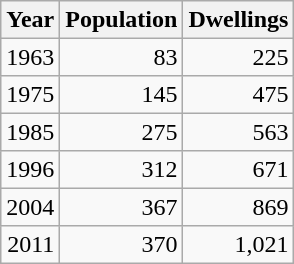<table class="wikitable" style="line-height:1.1em;">
<tr>
<th>Year</th>
<th>Population</th>
<th>Dwellings</th>
</tr>
<tr align="right">
<td>1963</td>
<td>83</td>
<td>225</td>
</tr>
<tr align="right">
<td>1975</td>
<td>145</td>
<td>475</td>
</tr>
<tr align="right">
<td>1985</td>
<td>275</td>
<td>563</td>
</tr>
<tr align="right">
<td>1996</td>
<td>312</td>
<td>671</td>
</tr>
<tr align="right">
<td>2004</td>
<td>367</td>
<td>869</td>
</tr>
<tr align="right">
<td>2011</td>
<td>370</td>
<td>1,021</td>
</tr>
</table>
